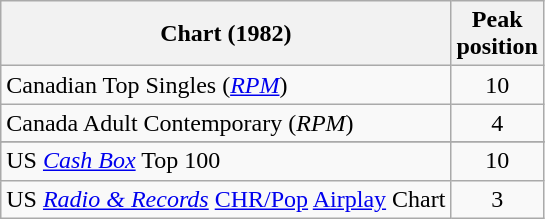<table class="wikitable sortable">
<tr>
<th align="left">Chart (1982)</th>
<th align="left">Peak<br>position</th>
</tr>
<tr>
<td align="left">Canadian Top Singles (<em><a href='#'>RPM</a></em>)</td>
<td style="text-align:center;">10</td>
</tr>
<tr>
<td>Canada Adult Contemporary (<em>RPM</em>)</td>
<td style="text-align:center;">4</td>
</tr>
<tr>
</tr>
<tr>
</tr>
<tr>
<td>US <a href='#'><em>Cash Box</em></a> Top 100</td>
<td align="center">10</td>
</tr>
<tr>
<td align="left">US <em><a href='#'>Radio & Records</a></em> <a href='#'>CHR/Pop</a> <a href='#'>Airplay</a> Chart</td>
<td style="text-align:center;">3</td>
</tr>
</table>
